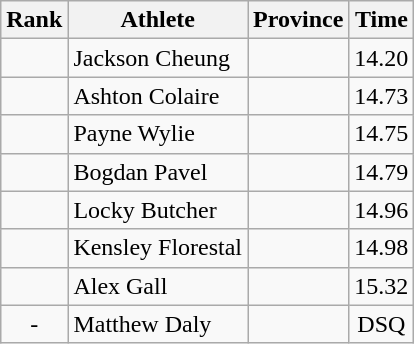<table class="wikitable sortable" style="text-align:center">
<tr>
<th>Rank</th>
<th>Athlete</th>
<th>Province</th>
<th>Time</th>
</tr>
<tr>
<td></td>
<td align=left>Jackson Cheung</td>
<td align="left"></td>
<td>14.20</td>
</tr>
<tr>
<td></td>
<td align=left>Ashton Colaire</td>
<td align="left"></td>
<td>14.73</td>
</tr>
<tr>
<td></td>
<td align=left>Payne Wylie</td>
<td align="left"></td>
<td>14.75</td>
</tr>
<tr>
<td></td>
<td align=left>Bogdan Pavel</td>
<td align="left"></td>
<td>14.79</td>
</tr>
<tr>
<td></td>
<td align=left>Locky Butcher</td>
<td align="left"></td>
<td>14.96</td>
</tr>
<tr>
<td></td>
<td align=left>Kensley Florestal</td>
<td align="left"></td>
<td>14.98</td>
</tr>
<tr>
<td></td>
<td align=left>Alex Gall</td>
<td align="left"></td>
<td>15.32</td>
</tr>
<tr>
<td>-</td>
<td align=left>Matthew Daly</td>
<td align="left"></td>
<td>DSQ</td>
</tr>
</table>
